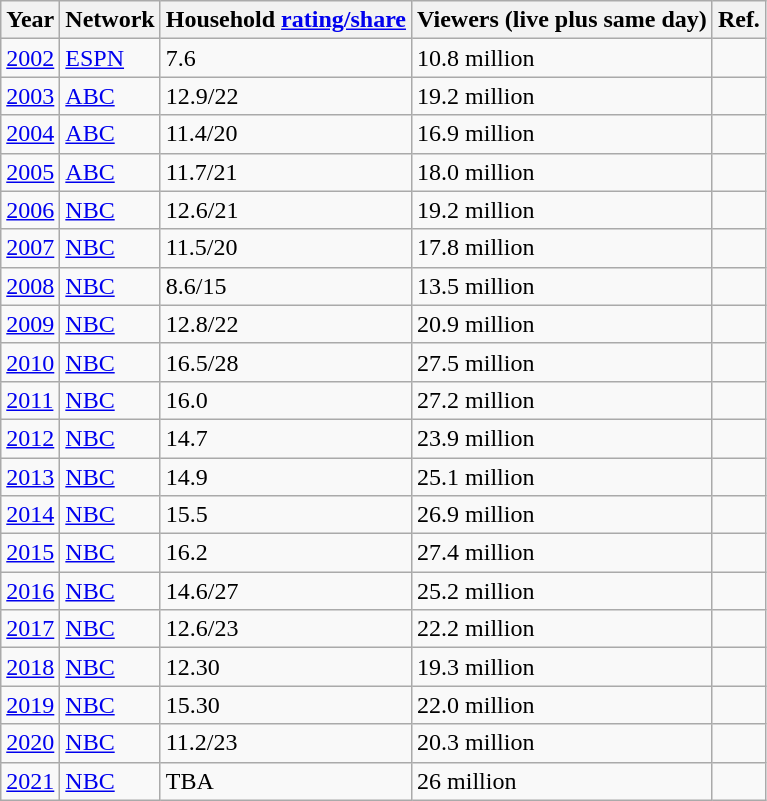<table class="wikitable sortable">
<tr>
<th>Year</th>
<th>Network</th>
<th>Household <a href='#'>rating/share</a></th>
<th>Viewers (live plus same day)</th>
<th class=unsortable>Ref.</th>
</tr>
<tr>
<td><a href='#'>2002</a></td>
<td><a href='#'>ESPN</a></td>
<td>7.6</td>
<td>10.8 million</td>
<td></td>
</tr>
<tr>
<td><a href='#'>2003</a></td>
<td><a href='#'>ABC</a></td>
<td>12.9/22</td>
<td>19.2 million</td>
<td></td>
</tr>
<tr>
<td><a href='#'>2004</a></td>
<td><a href='#'>ABC</a></td>
<td>11.4/20</td>
<td>16.9 million</td>
<td></td>
</tr>
<tr>
<td><a href='#'>2005</a></td>
<td><a href='#'>ABC</a></td>
<td>11.7/21</td>
<td>18.0 million</td>
<td></td>
</tr>
<tr>
<td><a href='#'>2006</a></td>
<td><a href='#'>NBC</a></td>
<td>12.6/21</td>
<td>19.2 million</td>
<td></td>
</tr>
<tr>
<td><a href='#'>2007</a></td>
<td><a href='#'>NBC</a></td>
<td>11.5/20</td>
<td>17.8 million</td>
<td></td>
</tr>
<tr>
<td><a href='#'>2008</a></td>
<td><a href='#'>NBC</a></td>
<td>8.6/15</td>
<td>13.5 million</td>
<td></td>
</tr>
<tr>
<td><a href='#'>2009</a></td>
<td><a href='#'>NBC</a></td>
<td>12.8/22</td>
<td>20.9 million</td>
<td></td>
</tr>
<tr>
<td><a href='#'>2010</a></td>
<td><a href='#'>NBC</a></td>
<td>16.5/28</td>
<td>27.5 million</td>
<td></td>
</tr>
<tr>
<td><a href='#'>2011</a></td>
<td><a href='#'>NBC</a></td>
<td>16.0</td>
<td>27.2 million</td>
<td></td>
</tr>
<tr>
<td><a href='#'>2012</a></td>
<td><a href='#'>NBC</a></td>
<td>14.7</td>
<td>23.9  million</td>
<td></td>
</tr>
<tr>
<td><a href='#'>2013</a></td>
<td><a href='#'>NBC</a></td>
<td>14.9</td>
<td>25.1  million</td>
<td></td>
</tr>
<tr>
<td><a href='#'>2014</a></td>
<td><a href='#'>NBC</a></td>
<td>15.5</td>
<td>26.9  million</td>
<td></td>
</tr>
<tr>
<td><a href='#'>2015</a></td>
<td><a href='#'>NBC</a></td>
<td>16.2</td>
<td>27.4  million</td>
<td></td>
</tr>
<tr>
<td><a href='#'>2016</a></td>
<td><a href='#'>NBC</a></td>
<td>14.6/27</td>
<td>25.2  million</td>
<td></td>
</tr>
<tr>
<td><a href='#'>2017</a></td>
<td><a href='#'>NBC</a></td>
<td>12.6/23</td>
<td>22.2 million</td>
<td></td>
</tr>
<tr>
<td><a href='#'>2018</a></td>
<td><a href='#'>NBC</a></td>
<td>12.30</td>
<td>19.3 million</td>
<td></td>
</tr>
<tr>
<td><a href='#'>2019</a></td>
<td><a href='#'>NBC</a></td>
<td>15.30</td>
<td>22.0 million</td>
<td></td>
</tr>
<tr>
<td><a href='#'>2020</a></td>
<td><a href='#'>NBC</a></td>
<td>11.2/23</td>
<td>20.3 million</td>
<td></td>
</tr>
<tr>
<td><a href='#'>2021</a></td>
<td><a href='#'>NBC</a></td>
<td>TBA</td>
<td>26 million</td>
<td></td>
</tr>
</table>
